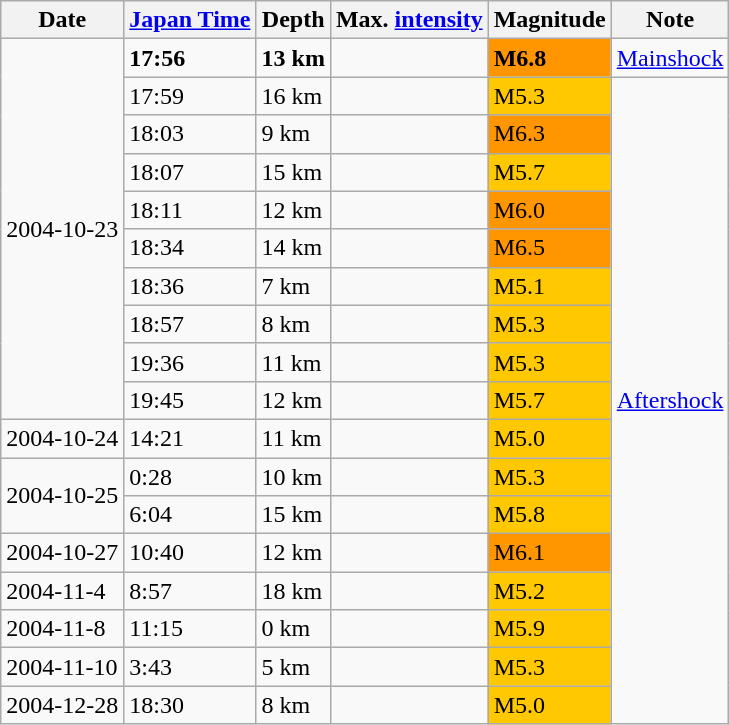<table class="wikitable sortable">
<tr>
<th>Date</th>
<th><a href='#'>Japan Time</a></th>
<th>Depth</th>
<th><abbr>Max.</abbr> <a href='#'>intensity</a></th>
<th>Magnitude</th>
<th>Note</th>
</tr>
<tr>
<td rowspan="10">2004-10-23</td>
<td><strong>17:56</strong></td>
<td><strong>13 km</strong></td>
<td><strong></strong></td>
<td style="background-color:#ff9600"><strong>M6.8</strong></td>
<td><a href='#'>Mainshock</a></td>
</tr>
<tr>
<td>17:59</td>
<td>16 km</td>
<td></td>
<td style="background-color:#ffc800">M5.3</td>
<td rowspan="17"><a href='#'>Aftershock</a></td>
</tr>
<tr>
<td>18:03</td>
<td>9 km</td>
<td></td>
<td style="background-color:#ff9600">M6.3</td>
</tr>
<tr>
<td>18:07</td>
<td>15 km</td>
<td></td>
<td style="background-color:#ffc800">M5.7</td>
</tr>
<tr>
<td>18:11</td>
<td>12 km</td>
<td></td>
<td style="background-color:#ff9600">M6.0</td>
</tr>
<tr>
<td>18:34</td>
<td>14 km</td>
<td></td>
<td style="background-color:#ff9600">M6.5</td>
</tr>
<tr>
<td>18:36</td>
<td>7 km</td>
<td></td>
<td style="background-color:#ffc800">M5.1</td>
</tr>
<tr>
<td>18:57</td>
<td>8 km</td>
<td></td>
<td style="background-color:#ffc800">M5.3</td>
</tr>
<tr>
<td>19:36</td>
<td>11 km</td>
<td></td>
<td style="background-color:#ffc800">M5.3</td>
</tr>
<tr>
<td>19:45</td>
<td>12 km</td>
<td></td>
<td style="background-color:#ffc800">M5.7</td>
</tr>
<tr>
<td>2004-10-24</td>
<td>14:21</td>
<td>11 km</td>
<td></td>
<td style="background-color:#ffc800">M5.0</td>
</tr>
<tr>
<td rowspan="2">2004-10-25</td>
<td>0:28</td>
<td>10 km</td>
<td></td>
<td style="background-color:#ffc800">M5.3</td>
</tr>
<tr>
<td>6:04</td>
<td>15 km</td>
<td></td>
<td style="background-color:#ffc800">M5.8</td>
</tr>
<tr>
<td>2004-10-27</td>
<td>10:40</td>
<td>12 km</td>
<td></td>
<td style="background-color:#ff9600">M6.1</td>
</tr>
<tr>
<td>2004-11-4</td>
<td>8:57</td>
<td>18 km</td>
<td></td>
<td style="background-color:#ffc800">M5.2</td>
</tr>
<tr>
<td>2004-11-8</td>
<td>11:15</td>
<td>0 km</td>
<td></td>
<td style="background-color:#ffc800">M5.9</td>
</tr>
<tr>
<td>2004-11-10</td>
<td>3:43</td>
<td>5 km</td>
<td></td>
<td style="background-color:#ffc800">M5.3</td>
</tr>
<tr>
<td>2004-12-28</td>
<td>18:30</td>
<td>8 km</td>
<td></td>
<td style="background-color:#ffc800">M5.0</td>
</tr>
</table>
